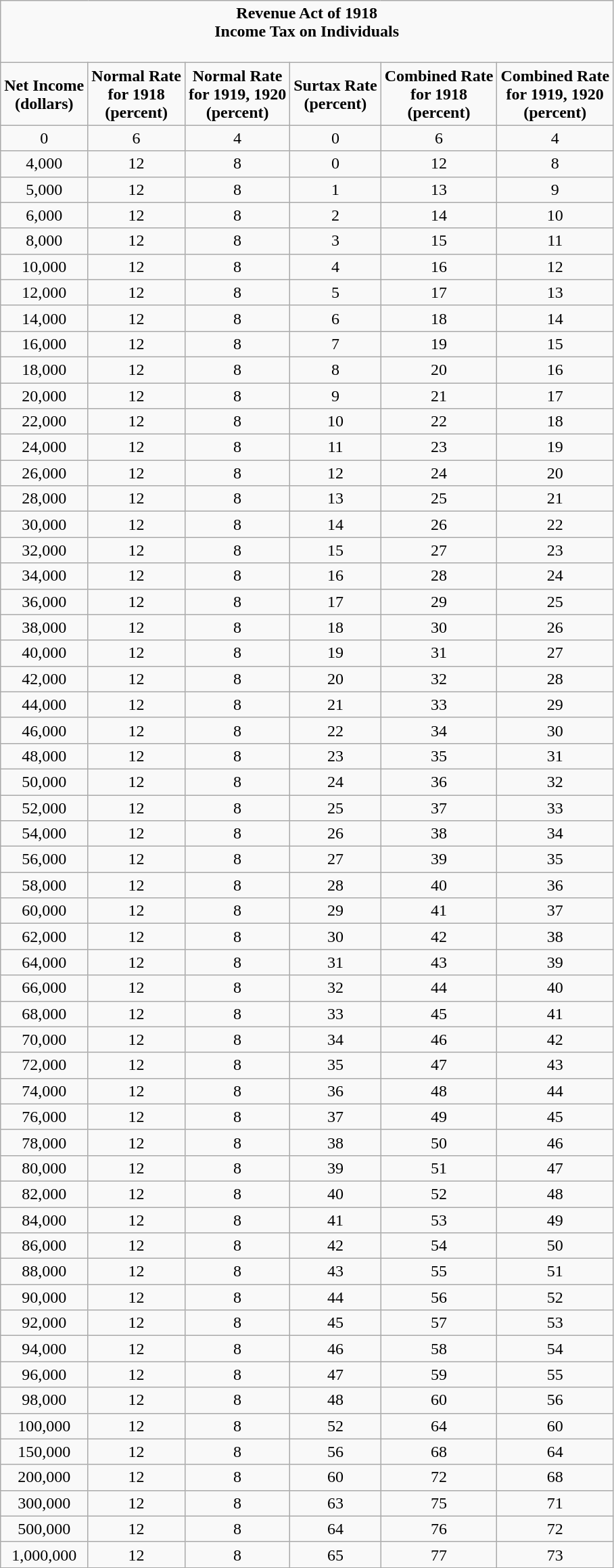<table class="wikitable" style="text-align: center;">
<tr>
<td colspan="6"><strong>Revenue Act of 1918<br>Income Tax on Individuals</strong><br><br>
</td>
</tr>
<tr>
<td><strong>Net Income<br>(dollars)</strong></td>
<td><strong>Normal Rate<br>for 1918<br>(percent)</strong></td>
<td><strong>Normal Rate<br>for 1919, 1920<br>(percent)</strong></td>
<td><strong>Surtax Rate<br>(percent)</strong></td>
<td><strong>Combined Rate<br>for 1918<br>(percent)</strong></td>
<td><strong>Combined Rate<br>for 1919, 1920<br>(percent)</strong></td>
</tr>
<tr>
<td>0</td>
<td>6</td>
<td>4</td>
<td>0</td>
<td>6</td>
<td>4</td>
</tr>
<tr>
<td>4,000</td>
<td>12</td>
<td>8</td>
<td>0</td>
<td>12</td>
<td>8</td>
</tr>
<tr>
<td>5,000</td>
<td>12</td>
<td>8</td>
<td>1</td>
<td>13</td>
<td>9</td>
</tr>
<tr>
<td>6,000</td>
<td>12</td>
<td>8</td>
<td>2</td>
<td>14</td>
<td>10</td>
</tr>
<tr>
<td>8,000</td>
<td>12</td>
<td>8</td>
<td>3</td>
<td>15</td>
<td>11</td>
</tr>
<tr>
<td>10,000</td>
<td>12</td>
<td>8</td>
<td>4</td>
<td>16</td>
<td>12</td>
</tr>
<tr>
<td>12,000</td>
<td>12</td>
<td>8</td>
<td>5</td>
<td>17</td>
<td>13</td>
</tr>
<tr>
<td>14,000</td>
<td>12</td>
<td>8</td>
<td>6</td>
<td>18</td>
<td>14</td>
</tr>
<tr>
<td>16,000</td>
<td>12</td>
<td>8</td>
<td>7</td>
<td>19</td>
<td>15</td>
</tr>
<tr>
<td>18,000</td>
<td>12</td>
<td>8</td>
<td>8</td>
<td>20</td>
<td>16</td>
</tr>
<tr>
<td>20,000</td>
<td>12</td>
<td>8</td>
<td>9</td>
<td>21</td>
<td>17</td>
</tr>
<tr>
<td>22,000</td>
<td>12</td>
<td>8</td>
<td>10</td>
<td>22</td>
<td>18</td>
</tr>
<tr>
<td>24,000</td>
<td>12</td>
<td>8</td>
<td>11</td>
<td>23</td>
<td>19</td>
</tr>
<tr>
<td>26,000</td>
<td>12</td>
<td>8</td>
<td>12</td>
<td>24</td>
<td>20</td>
</tr>
<tr>
<td>28,000</td>
<td>12</td>
<td>8</td>
<td>13</td>
<td>25</td>
<td>21</td>
</tr>
<tr>
<td>30,000</td>
<td>12</td>
<td>8</td>
<td>14</td>
<td>26</td>
<td>22</td>
</tr>
<tr>
<td>32,000</td>
<td>12</td>
<td>8</td>
<td>15</td>
<td>27</td>
<td>23</td>
</tr>
<tr>
<td>34,000</td>
<td>12</td>
<td>8</td>
<td>16</td>
<td>28</td>
<td>24</td>
</tr>
<tr>
<td>36,000</td>
<td>12</td>
<td>8</td>
<td>17</td>
<td>29</td>
<td>25</td>
</tr>
<tr>
<td>38,000</td>
<td>12</td>
<td>8</td>
<td>18</td>
<td>30</td>
<td>26</td>
</tr>
<tr>
<td>40,000</td>
<td>12</td>
<td>8</td>
<td>19</td>
<td>31</td>
<td>27</td>
</tr>
<tr>
<td>42,000</td>
<td>12</td>
<td>8</td>
<td>20</td>
<td>32</td>
<td>28</td>
</tr>
<tr>
<td>44,000</td>
<td>12</td>
<td>8</td>
<td>21</td>
<td>33</td>
<td>29</td>
</tr>
<tr>
<td>46,000</td>
<td>12</td>
<td>8</td>
<td>22</td>
<td>34</td>
<td>30</td>
</tr>
<tr>
<td>48,000</td>
<td>12</td>
<td>8</td>
<td>23</td>
<td>35</td>
<td>31</td>
</tr>
<tr>
<td>50,000</td>
<td>12</td>
<td>8</td>
<td>24</td>
<td>36</td>
<td>32</td>
</tr>
<tr>
<td>52,000</td>
<td>12</td>
<td>8</td>
<td>25</td>
<td>37</td>
<td>33</td>
</tr>
<tr>
<td>54,000</td>
<td>12</td>
<td>8</td>
<td>26</td>
<td>38</td>
<td>34</td>
</tr>
<tr>
<td>56,000</td>
<td>12</td>
<td>8</td>
<td>27</td>
<td>39</td>
<td>35</td>
</tr>
<tr>
<td>58,000</td>
<td>12</td>
<td>8</td>
<td>28</td>
<td>40</td>
<td>36</td>
</tr>
<tr>
<td>60,000</td>
<td>12</td>
<td>8</td>
<td>29</td>
<td>41</td>
<td>37</td>
</tr>
<tr>
<td>62,000</td>
<td>12</td>
<td>8</td>
<td>30</td>
<td>42</td>
<td>38</td>
</tr>
<tr>
<td>64,000</td>
<td>12</td>
<td>8</td>
<td>31</td>
<td>43</td>
<td>39</td>
</tr>
<tr>
<td>66,000</td>
<td>12</td>
<td>8</td>
<td>32</td>
<td>44</td>
<td>40</td>
</tr>
<tr>
<td>68,000</td>
<td>12</td>
<td>8</td>
<td>33</td>
<td>45</td>
<td>41</td>
</tr>
<tr>
<td>70,000</td>
<td>12</td>
<td>8</td>
<td>34</td>
<td>46</td>
<td>42</td>
</tr>
<tr>
<td>72,000</td>
<td>12</td>
<td>8</td>
<td>35</td>
<td>47</td>
<td>43</td>
</tr>
<tr>
<td>74,000</td>
<td>12</td>
<td>8</td>
<td>36</td>
<td>48</td>
<td>44</td>
</tr>
<tr>
<td>76,000</td>
<td>12</td>
<td>8</td>
<td>37</td>
<td>49</td>
<td>45</td>
</tr>
<tr>
<td>78,000</td>
<td>12</td>
<td>8</td>
<td>38</td>
<td>50</td>
<td>46</td>
</tr>
<tr>
<td>80,000</td>
<td>12</td>
<td>8</td>
<td>39</td>
<td>51</td>
<td>47</td>
</tr>
<tr>
<td>82,000</td>
<td>12</td>
<td>8</td>
<td>40</td>
<td>52</td>
<td>48</td>
</tr>
<tr>
<td>84,000</td>
<td>12</td>
<td>8</td>
<td>41</td>
<td>53</td>
<td>49</td>
</tr>
<tr>
<td>86,000</td>
<td>12</td>
<td>8</td>
<td>42</td>
<td>54</td>
<td>50</td>
</tr>
<tr>
<td>88,000</td>
<td>12</td>
<td>8</td>
<td>43</td>
<td>55</td>
<td>51</td>
</tr>
<tr>
<td>90,000</td>
<td>12</td>
<td>8</td>
<td>44</td>
<td>56</td>
<td>52</td>
</tr>
<tr>
<td>92,000</td>
<td>12</td>
<td>8</td>
<td>45</td>
<td>57</td>
<td>53</td>
</tr>
<tr>
<td>94,000</td>
<td>12</td>
<td>8</td>
<td>46</td>
<td>58</td>
<td>54</td>
</tr>
<tr>
<td>96,000</td>
<td>12</td>
<td>8</td>
<td>47</td>
<td>59</td>
<td>55</td>
</tr>
<tr>
<td>98,000</td>
<td>12</td>
<td>8</td>
<td>48</td>
<td>60</td>
<td>56</td>
</tr>
<tr>
<td>100,000</td>
<td>12</td>
<td>8</td>
<td>52</td>
<td>64</td>
<td>60</td>
</tr>
<tr>
<td>150,000</td>
<td>12</td>
<td>8</td>
<td>56</td>
<td>68</td>
<td>64</td>
</tr>
<tr>
<td>200,000</td>
<td>12</td>
<td>8</td>
<td>60</td>
<td>72</td>
<td>68</td>
</tr>
<tr>
<td>300,000</td>
<td>12</td>
<td>8</td>
<td>63</td>
<td>75</td>
<td>71</td>
</tr>
<tr>
<td>500,000</td>
<td>12</td>
<td>8</td>
<td>64</td>
<td>76</td>
<td>72</td>
</tr>
<tr>
<td>1,000,000</td>
<td>12</td>
<td>8</td>
<td>65</td>
<td>77</td>
<td>73</td>
</tr>
</table>
